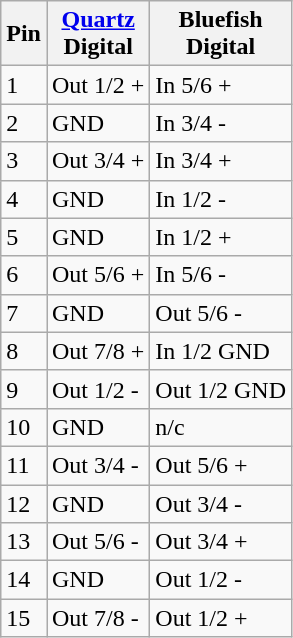<table class="wikitable">
<tr>
<th>Pin</th>
<th><a href='#'>Quartz</a><br>Digital</th>
<th>Bluefish<br>Digital</th>
</tr>
<tr>
<td>1</td>
<td>Out 1/2 +</td>
<td>In 5/6 +</td>
</tr>
<tr>
<td>2</td>
<td>GND</td>
<td>In 3/4 -</td>
</tr>
<tr>
<td>3</td>
<td>Out 3/4 +</td>
<td>In 3/4 +</td>
</tr>
<tr>
<td>4</td>
<td>GND</td>
<td>In 1/2 -</td>
</tr>
<tr>
<td>5</td>
<td>GND</td>
<td>In 1/2 +</td>
</tr>
<tr>
<td>6</td>
<td>Out 5/6 +</td>
<td>In 5/6 -</td>
</tr>
<tr>
<td>7</td>
<td>GND</td>
<td>Out 5/6 -</td>
</tr>
<tr>
<td>8</td>
<td>Out 7/8 +</td>
<td>In 1/2 GND</td>
</tr>
<tr>
<td>9</td>
<td>Out 1/2 -</td>
<td>Out 1/2 GND</td>
</tr>
<tr>
<td>10</td>
<td>GND</td>
<td>n/c</td>
</tr>
<tr>
<td>11</td>
<td>Out 3/4 -</td>
<td>Out 5/6 +</td>
</tr>
<tr>
<td>12</td>
<td>GND</td>
<td>Out 3/4 -</td>
</tr>
<tr>
<td>13</td>
<td>Out 5/6 -</td>
<td>Out 3/4 +</td>
</tr>
<tr>
<td>14</td>
<td>GND</td>
<td>Out 1/2 -</td>
</tr>
<tr>
<td>15</td>
<td>Out 7/8 -</td>
<td>Out 1/2 +</td>
</tr>
</table>
